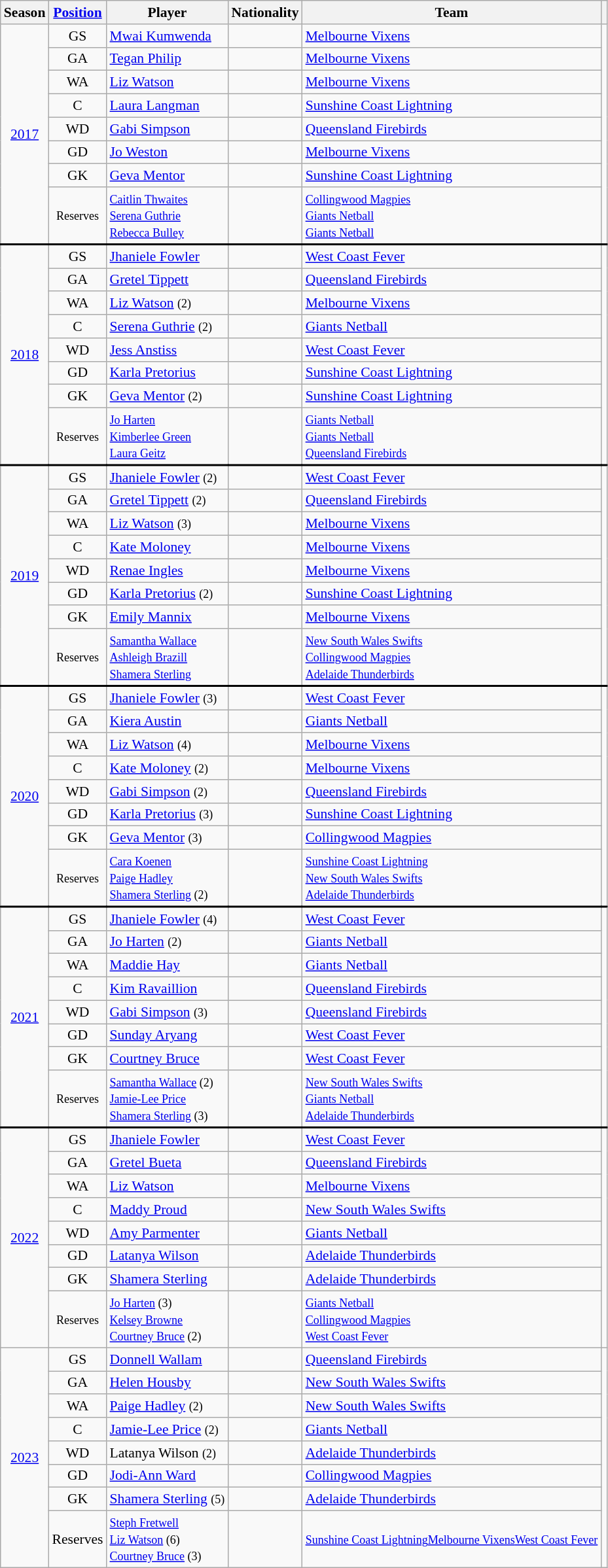<table class="wikitable sortable mw-collapsible" style="font-size:90%">
<tr>
<th>Season</th>
<th><a href='#'>Position</a></th>
<th>Player</th>
<th>Nationality</th>
<th>Team</th>
<th></th>
</tr>
<tr>
<td rowspan=8 scope="row" style="text-align: center"><a href='#'>2017</a></td>
<td style="text-align: center">GS</td>
<td><a href='#'>Mwai Kumwenda</a></td>
<td></td>
<td><a href='#'>Melbourne Vixens</a></td>
<td rowspan=8 scope="row" style="text-align: center"></td>
</tr>
<tr>
<td style="text-align: center">GA</td>
<td><a href='#'>Tegan Philip</a></td>
<td></td>
<td><a href='#'>Melbourne Vixens</a></td>
</tr>
<tr>
<td style="text-align: center">WA</td>
<td><a href='#'>Liz Watson</a></td>
<td></td>
<td><a href='#'>Melbourne Vixens</a></td>
</tr>
<tr>
<td style="text-align: center">C</td>
<td><a href='#'>Laura Langman</a></td>
<td></td>
<td><a href='#'>Sunshine Coast Lightning</a></td>
</tr>
<tr>
<td style="text-align: center">WD</td>
<td><a href='#'>Gabi Simpson</a></td>
<td></td>
<td><a href='#'>Queensland Firebirds</a></td>
</tr>
<tr>
<td style="text-align: center">GD</td>
<td><a href='#'>Jo Weston</a></td>
<td></td>
<td><a href='#'>Melbourne Vixens</a></td>
</tr>
<tr>
<td style="text-align: center">GK</td>
<td><a href='#'>Geva Mentor</a></td>
<td></td>
<td><a href='#'>Sunshine Coast Lightning</a></td>
</tr>
<tr>
<td style="text-align: center"><small>Reserves</small></td>
<td><small><a href='#'>Caitlin Thwaites</a><br><a href='#'>Serena Guthrie</a><br><a href='#'>Rebecca Bulley</a></small></td>
<td><small><br><br></small></td>
<td><small><a href='#'>Collingwood Magpies</a><br><a href='#'>Giants Netball</a><br><a href='#'>Giants Netball</a></small></td>
</tr>
<tr style="border-top:2px solid black">
<td rowspan=8 scope="row" style="text-align: center"><a href='#'>2018</a></td>
<td style="text-align: center">GS</td>
<td><a href='#'>Jhaniele Fowler</a></td>
<td></td>
<td><a href='#'>West Coast Fever</a></td>
<td rowspan=8 scope="row" style="text-align: center"></td>
</tr>
<tr>
<td style="text-align: center">GA</td>
<td><a href='#'>Gretel Tippett</a></td>
<td></td>
<td><a href='#'>Queensland Firebirds</a></td>
</tr>
<tr>
<td style="text-align: center">WA</td>
<td><a href='#'>Liz Watson</a> <small>(2)</small></td>
<td></td>
<td><a href='#'>Melbourne Vixens</a></td>
</tr>
<tr>
<td style="text-align: center">C</td>
<td><a href='#'>Serena Guthrie</a> <small>(2)</small></td>
<td></td>
<td><a href='#'>Giants Netball</a></td>
</tr>
<tr>
<td style="text-align: center">WD</td>
<td><a href='#'>Jess Anstiss</a></td>
<td></td>
<td><a href='#'>West Coast Fever</a></td>
</tr>
<tr>
<td style="text-align: center">GD</td>
<td><a href='#'>Karla Pretorius</a></td>
<td></td>
<td><a href='#'>Sunshine Coast Lightning</a></td>
</tr>
<tr>
<td style="text-align: center">GK</td>
<td><a href='#'>Geva Mentor</a> <small>(2)</small></td>
<td></td>
<td><a href='#'>Sunshine Coast Lightning</a></td>
</tr>
<tr>
<td style="text-align: center"><small>Reserves</small></td>
<td><small><a href='#'>Jo Harten</a><br><a href='#'>Kimberlee Green</a><br><a href='#'>Laura Geitz</a></small></td>
<td><small><br><br></small></td>
<td><small><a href='#'>Giants Netball</a><br><a href='#'>Giants Netball</a><br><a href='#'>Queensland Firebirds</a></small></td>
</tr>
<tr style="border-top:2px solid black">
<td rowspan=8 scope="row" style="text-align: center"><a href='#'>2019</a></td>
<td style="text-align: center">GS</td>
<td><a href='#'>Jhaniele Fowler</a> <small>(2)</small></td>
<td></td>
<td><a href='#'>West Coast Fever</a></td>
<td rowspan=8 scope="row" style="text-align: center"></td>
</tr>
<tr>
<td style="text-align: center">GA</td>
<td><a href='#'>Gretel Tippett</a> <small>(2)</small></td>
<td></td>
<td><a href='#'>Queensland Firebirds</a></td>
</tr>
<tr>
<td style="text-align: center">WA</td>
<td><a href='#'>Liz Watson</a> <small>(3)</small></td>
<td></td>
<td><a href='#'>Melbourne Vixens</a></td>
</tr>
<tr>
<td style="text-align: center">C</td>
<td><a href='#'>Kate Moloney</a></td>
<td></td>
<td><a href='#'>Melbourne Vixens</a></td>
</tr>
<tr>
<td style="text-align: center">WD</td>
<td><a href='#'>Renae Ingles</a></td>
<td></td>
<td><a href='#'>Melbourne Vixens</a></td>
</tr>
<tr>
<td style="text-align: center">GD</td>
<td><a href='#'>Karla Pretorius</a> <small>(2)</small></td>
<td></td>
<td><a href='#'>Sunshine Coast Lightning</a></td>
</tr>
<tr>
<td style="text-align: center">GK</td>
<td><a href='#'>Emily Mannix</a></td>
<td></td>
<td><a href='#'>Melbourne Vixens</a></td>
</tr>
<tr>
<td style="text-align: center"><small>Reserves</small></td>
<td><small><a href='#'>Samantha Wallace</a><br><a href='#'>Ashleigh Brazill</a><br><a href='#'>Shamera Sterling</a></small></td>
<td><small><br><br></small></td>
<td><small><a href='#'>New South Wales Swifts</a><br><a href='#'>Collingwood Magpies</a><br><a href='#'>Adelaide Thunderbirds</a></small></td>
</tr>
<tr style="border-top:2px solid black">
<td rowspan=8 scope="row" style="text-align: center"><a href='#'>2020</a></td>
<td style="text-align: center">GS</td>
<td><a href='#'>Jhaniele Fowler</a> <small>(3)</small></td>
<td></td>
<td><a href='#'>West Coast Fever</a></td>
<td rowspan=8 scope="row" style="text-align: center"></td>
</tr>
<tr>
<td style="text-align: center">GA</td>
<td><a href='#'>Kiera Austin</a></td>
<td></td>
<td><a href='#'>Giants Netball</a></td>
</tr>
<tr>
<td style="text-align: center">WA</td>
<td><a href='#'>Liz Watson</a> <small>(4)</small></td>
<td></td>
<td><a href='#'>Melbourne Vixens</a></td>
</tr>
<tr>
<td style="text-align: center">C</td>
<td><a href='#'>Kate Moloney</a> <small>(2)</small></td>
<td></td>
<td><a href='#'>Melbourne Vixens</a></td>
</tr>
<tr>
<td style="text-align: center">WD</td>
<td><a href='#'>Gabi Simpson</a> <small>(2)</small></td>
<td></td>
<td><a href='#'>Queensland Firebirds</a></td>
</tr>
<tr>
<td style="text-align: center">GD</td>
<td><a href='#'>Karla Pretorius</a> <small>(3)</small></td>
<td></td>
<td><a href='#'>Sunshine Coast Lightning</a></td>
</tr>
<tr>
<td style="text-align: center">GK</td>
<td><a href='#'>Geva Mentor</a> <small>(3)</small></td>
<td></td>
<td><a href='#'>Collingwood Magpies</a></td>
</tr>
<tr>
<td style="text-align: center"><small>Reserves</small></td>
<td><small><a href='#'>Cara Koenen</a><br><a href='#'>Paige Hadley</a><br><a href='#'>Shamera Sterling</a> (2)</small></td>
<td><small><br><br></small></td>
<td><small><a href='#'>Sunshine Coast Lightning</a><br><a href='#'>New South Wales Swifts</a><br><a href='#'>Adelaide Thunderbirds</a></small></td>
</tr>
<tr style="border-top:2px solid black">
<td rowspan=8 scope="row" style="text-align: center"><a href='#'>2021</a></td>
<td style="text-align: center">GS</td>
<td><a href='#'>Jhaniele Fowler</a> <small>(4)</small></td>
<td></td>
<td><a href='#'>West Coast Fever</a></td>
<td rowspan=8 scope="row" style="text-align: center"></td>
</tr>
<tr>
<td style="text-align: center">GA</td>
<td><a href='#'>Jo Harten</a> <small>(2)</small></td>
<td></td>
<td><a href='#'>Giants Netball</a></td>
</tr>
<tr>
<td style="text-align: center">WA</td>
<td><a href='#'>Maddie Hay</a></td>
<td></td>
<td><a href='#'>Giants Netball</a></td>
</tr>
<tr>
<td style="text-align: center">C</td>
<td><a href='#'>Kim Ravaillion</a></td>
<td></td>
<td><a href='#'>Queensland Firebirds</a></td>
</tr>
<tr>
<td style="text-align: center">WD</td>
<td><a href='#'>Gabi Simpson</a> <small>(3)</small></td>
<td></td>
<td><a href='#'>Queensland Firebirds</a></td>
</tr>
<tr>
<td style="text-align: center">GD</td>
<td><a href='#'>Sunday Aryang</a></td>
<td></td>
<td><a href='#'>West Coast Fever</a></td>
</tr>
<tr>
<td style="text-align: center">GK</td>
<td><a href='#'>Courtney Bruce</a></td>
<td></td>
<td><a href='#'>West Coast Fever</a></td>
</tr>
<tr>
<td style="text-align: center"><small>Reserves</small></td>
<td><small><a href='#'>Samantha Wallace</a> (2)<br><a href='#'>Jamie-Lee Price</a><br><a href='#'>Shamera Sterling</a> (3)</small></td>
<td><small><br><br></small></td>
<td><small><a href='#'>New South Wales Swifts</a><br><a href='#'>Giants Netball</a><br><a href='#'>Adelaide Thunderbirds</a></small></td>
</tr>
<tr style="border-top:2px solid black">
<td rowspan=8 scope="row" style="text-align: center"><a href='#'>2022</a></td>
<td style="text-align: center">GS</td>
<td><a href='#'>Jhaniele Fowler</a> </td>
<td></td>
<td><a href='#'>West Coast Fever</a></td>
<td rowspan=8 scope="row" style="text-align: center"></td>
</tr>
<tr>
<td style="text-align: center">GA</td>
<td><a href='#'>Gretel Bueta</a> </td>
<td></td>
<td><a href='#'>Queensland Firebirds</a></td>
</tr>
<tr>
<td style="text-align: center">WA</td>
<td><a href='#'>Liz Watson</a> </td>
<td></td>
<td><a href='#'>Melbourne Vixens</a></td>
</tr>
<tr>
<td style="text-align: center">C</td>
<td><a href='#'>Maddy Proud</a></td>
<td></td>
<td><a href='#'>New South Wales Swifts</a></td>
</tr>
<tr>
<td style="text-align: center">WD</td>
<td><a href='#'>Amy Parmenter</a></td>
<td></td>
<td><a href='#'>Giants Netball</a></td>
</tr>
<tr>
<td style="text-align: center">GD</td>
<td><a href='#'>Latanya Wilson</a></td>
<td></td>
<td><a href='#'>Adelaide Thunderbirds</a></td>
</tr>
<tr>
<td style="text-align: center">GK</td>
<td><a href='#'>Shamera Sterling</a> </td>
<td></td>
<td><a href='#'>Adelaide Thunderbirds</a></td>
</tr>
<tr>
<td style="text-align: center"><small>Reserves</small></td>
<td><small><a href='#'>Jo Harten</a> (3)<br><a href='#'>Kelsey Browne</a><br><a href='#'>Courtney Bruce</a> (2)</small></td>
<td><small><br><br></small></td>
<td><small><a href='#'>Giants Netball</a><br><a href='#'>Collingwood Magpies</a><br><a href='#'>West Coast Fever</a></small></td>
</tr>
<tr>
<td rowspan="8" style="text-align: center;"><a href='#'>2023</a></td>
<td style="text-align: center;">GS</td>
<td><a href='#'>Donnell Wallam</a></td>
<td></td>
<td><a href='#'>Queensland Firebirds</a></td>
<td rowspan="8" style="text-align: center;"></td>
</tr>
<tr>
<td style="text-align: center;">GA</td>
<td><a href='#'>Helen Housby</a></td>
<td></td>
<td><a href='#'>New South Wales Swifts</a></td>
</tr>
<tr>
<td style="text-align: center;">WA</td>
<td><a href='#'>Paige Hadley</a> <small>(2)</small></td>
<td></td>
<td><a href='#'>New South Wales Swifts</a></td>
</tr>
<tr>
<td style="text-align: center;">C</td>
<td><a href='#'>Jamie-Lee Price</a> <small>(2)</small></td>
<td></td>
<td><a href='#'>Giants Netball</a></td>
</tr>
<tr>
<td style="text-align: center;">WD</td>
<td>Latanya Wilson <small>(2)</small></td>
<td></td>
<td><a href='#'>Adelaide Thunderbirds</a></td>
</tr>
<tr>
<td style="text-align: center;">GD</td>
<td><a href='#'>Jodi-Ann Ward</a></td>
<td></td>
<td><a href='#'>Collingwood Magpies</a></td>
</tr>
<tr>
<td style="text-align: center;">GK</td>
<td><a href='#'>Shamera Sterling</a> <small>(5)</small></td>
<td></td>
<td><a href='#'>Adelaide Thunderbirds</a></td>
</tr>
<tr>
<td style="text-align: center;">Reserves</td>
<td><a href='#'><small>Steph Fretwell</small></a><br><small><a href='#'>Liz Watson</a> (6)</small><br><small><a href='#'>Courtney Bruce</a> (3)</small></td>
<td><small></small><br><small></small><br><small></small></td>
<td><small><a href='#'>Sunshine Coast Lightning</a></small><small><a href='#'>Melbourne Vixens</a></small><a href='#'><small>West Coast Fever</small></a></td>
</tr>
</table>
